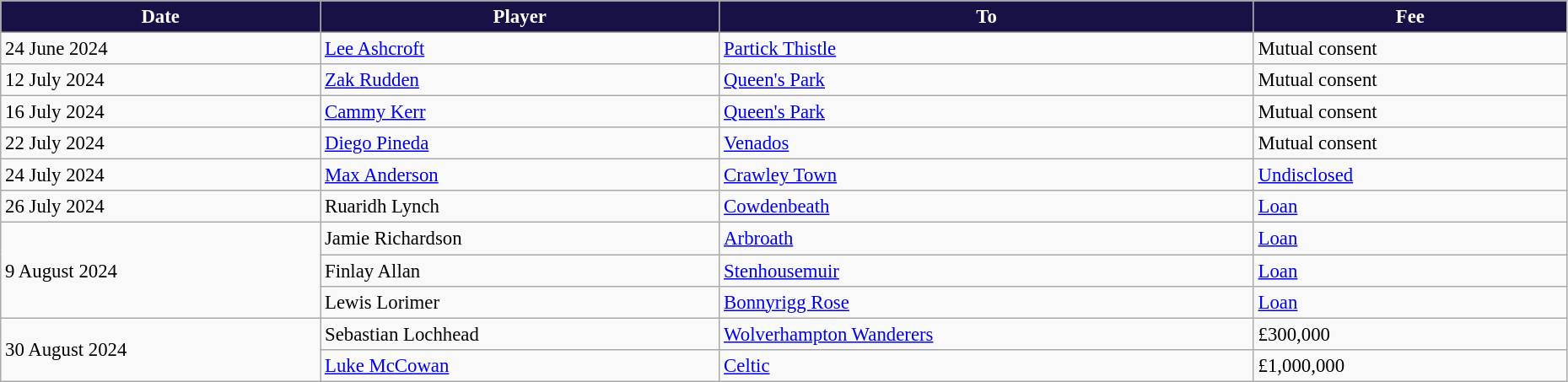<table class="wikitable" style="text-align:left; font-size:95%;width:98%;">
<tr>
<th style="background:#181146; color:white;">Date</th>
<th style="background:#181146; color:white;">Player</th>
<th style="background:#181146; color:white;">To</th>
<th style="background:#181146; color:white;">Fee</th>
</tr>
<tr>
<td>24 June 2024</td>
<td> <a href='#'>Lee Ashcroft</a></td>
<td> <a href='#'>Partick Thistle</a></td>
<td>Mutual consent</td>
</tr>
<tr>
<td>12 July 2024</td>
<td> <a href='#'>Zak Rudden</a></td>
<td> <a href='#'>Queen's Park</a></td>
<td>Mutual consent</td>
</tr>
<tr>
<td>16 July 2024</td>
<td> <a href='#'>Cammy Kerr</a></td>
<td> <a href='#'>Queen's Park</a></td>
<td>Mutual consent</td>
</tr>
<tr>
<td>22 July 2024</td>
<td> <a href='#'>Diego Pineda</a></td>
<td> <a href='#'>Venados</a></td>
<td>Mutual consent</td>
</tr>
<tr>
<td>24 July 2024</td>
<td> <a href='#'>Max Anderson</a></td>
<td> <a href='#'>Crawley Town</a></td>
<td><a href='#'>Undisclosed</a></td>
</tr>
<tr>
<td>26 July 2024</td>
<td> Ruaridh Lynch</td>
<td> <a href='#'>Cowdenbeath</a></td>
<td><a href='#'>Loan</a></td>
</tr>
<tr>
<td rowspan="3">9 August 2024</td>
<td> Jamie Richardson</td>
<td> <a href='#'>Arbroath</a></td>
<td><a href='#'>Loan</a></td>
</tr>
<tr>
<td> Finlay Allan</td>
<td> <a href='#'>Stenhousemuir</a></td>
<td><a href='#'>Loan</a></td>
</tr>
<tr>
<td> Lewis Lorimer</td>
<td> <a href='#'>Bonnyrigg Rose</a></td>
<td><a href='#'>Loan</a></td>
</tr>
<tr>
<td rowspan="2">30 August 2024</td>
<td> Sebastian Lochhead</td>
<td> <a href='#'>Wolverhampton Wanderers</a></td>
<td>£300,000</td>
</tr>
<tr>
<td> <a href='#'>Luke McCowan</a></td>
<td> <a href='#'>Celtic</a></td>
<td>£1,000,000</td>
</tr>
</table>
